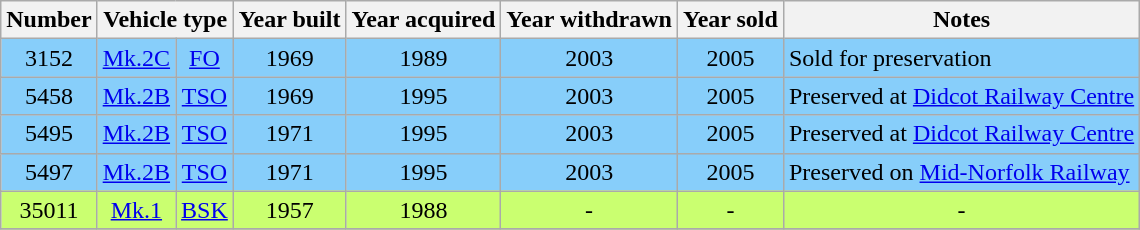<table class="wikitable">
<tr>
<th>Number</th>
<th colspan=2>Vehicle type</th>
<th>Year built</th>
<th>Year acquired</th>
<th>Year withdrawn</th>
<th>Year sold</th>
<th align=left>Notes</th>
</tr>
<tr>
<td bgcolor=87cefa align=center>3152</td>
<td bgcolor=87cefa align=center><a href='#'>Mk.2C</a></td>
<td bgcolor=87cefa align=center><a href='#'>FO</a></td>
<td bgcolor=87cefa align=center>1969</td>
<td bgcolor=87cefa align=center>1989</td>
<td bgcolor=87cefa align=center>2003</td>
<td bgcolor=87cefa align=center>2005</td>
<td bgcolor=87cefa>Sold for preservation</td>
</tr>
<tr>
<td bgcolor=87cefa align=center>5458</td>
<td bgcolor=87cefa align=center><a href='#'>Mk.2B</a></td>
<td bgcolor=87cefa align=center><a href='#'>TSO</a></td>
<td bgcolor=87cefa align=center>1969</td>
<td bgcolor=87cefa align=center>1995</td>
<td bgcolor=87cefa align=center>2003</td>
<td bgcolor=87cefa align=center>2005</td>
<td bgcolor=87cefa>Preserved at <a href='#'>Didcot Railway Centre</a></td>
</tr>
<tr>
<td bgcolor=87cefa align=center>5495</td>
<td bgcolor=87cefa align=center><a href='#'>Mk.2B</a></td>
<td bgcolor=87cefa align=center><a href='#'>TSO</a></td>
<td bgcolor=87cefa align=center>1971</td>
<td bgcolor=87cefa align=center>1995</td>
<td bgcolor=87cefa align=center>2003</td>
<td bgcolor=87cefa align=center>2005</td>
<td bgcolor=87cefa>Preserved at <a href='#'>Didcot Railway Centre</a></td>
</tr>
<tr>
<td bgcolor=87cefa align=center>5497</td>
<td bgcolor=87cefa align=center><a href='#'>Mk.2B</a></td>
<td bgcolor=87cefa align=center><a href='#'>TSO</a></td>
<td bgcolor=87cefa align=center>1971</td>
<td bgcolor=87cefa align=center>1995</td>
<td bgcolor=87cefa align=center>2003</td>
<td bgcolor=87cefa align=center>2005</td>
<td bgcolor=87cefa>Preserved on <a href='#'>Mid-Norfolk Railway</a></td>
</tr>
<tr>
<td bgcolor=CAFF70 align=center>35011</td>
<td bgcolor=CAFF70 align=center><a href='#'>Mk.1</a></td>
<td bgcolor=CAFF70 align=center><a href='#'>BSK</a></td>
<td bgcolor=CAFF70 align=center>1957</td>
<td bgcolor=CAFF70 align=center>1988</td>
<td bgcolor=CAFF70 align=center>-</td>
<td bgcolor=CAFF70 align=center>-</td>
<td bgcolor=CAFF70 align=center>-</td>
</tr>
<tr>
</tr>
</table>
